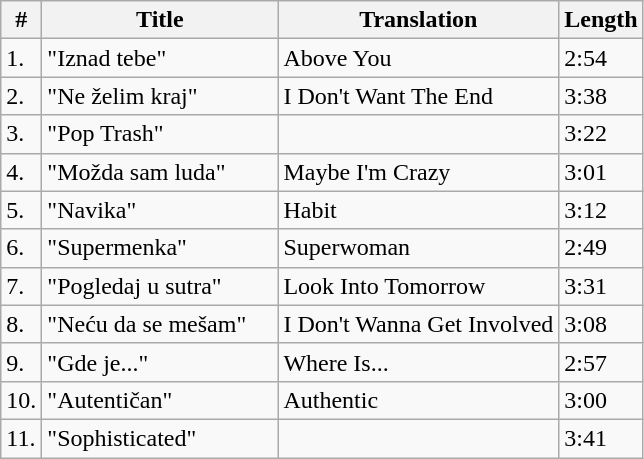<table class="wikitable">
<tr>
<th>#</th>
<th width="150">Title</th>
<th>Translation</th>
<th>Length</th>
</tr>
<tr>
<td>1.</td>
<td>"Iznad tebe"</td>
<td>Above You</td>
<td>2:54</td>
</tr>
<tr>
<td>2.</td>
<td>"Ne želim kraj"</td>
<td>I Don't Want The End</td>
<td>3:38</td>
</tr>
<tr>
<td>3.</td>
<td>"Pop Trash"</td>
<td></td>
<td>3:22</td>
</tr>
<tr>
<td>4.</td>
<td>"Možda sam luda"</td>
<td>Maybe I'm Crazy</td>
<td>3:01</td>
</tr>
<tr>
<td>5.</td>
<td>"Navika"</td>
<td>Habit</td>
<td>3:12</td>
</tr>
<tr>
<td>6.</td>
<td>"Supermenka"</td>
<td>Superwoman</td>
<td>2:49</td>
</tr>
<tr>
<td>7.</td>
<td>"Pogledaj u sutra"</td>
<td>Look Into Tomorrow</td>
<td>3:31</td>
</tr>
<tr>
<td>8.</td>
<td>"Neću da se mešam"</td>
<td>I Don't Wanna Get Involved</td>
<td>3:08</td>
</tr>
<tr>
<td>9.</td>
<td>"Gde je..."</td>
<td>Where Is...</td>
<td>2:57</td>
</tr>
<tr>
<td>10.</td>
<td>"Autentičan"</td>
<td>Authentic</td>
<td>3:00</td>
</tr>
<tr>
<td>11.</td>
<td>"Sophisticated"</td>
<td></td>
<td>3:41</td>
</tr>
</table>
